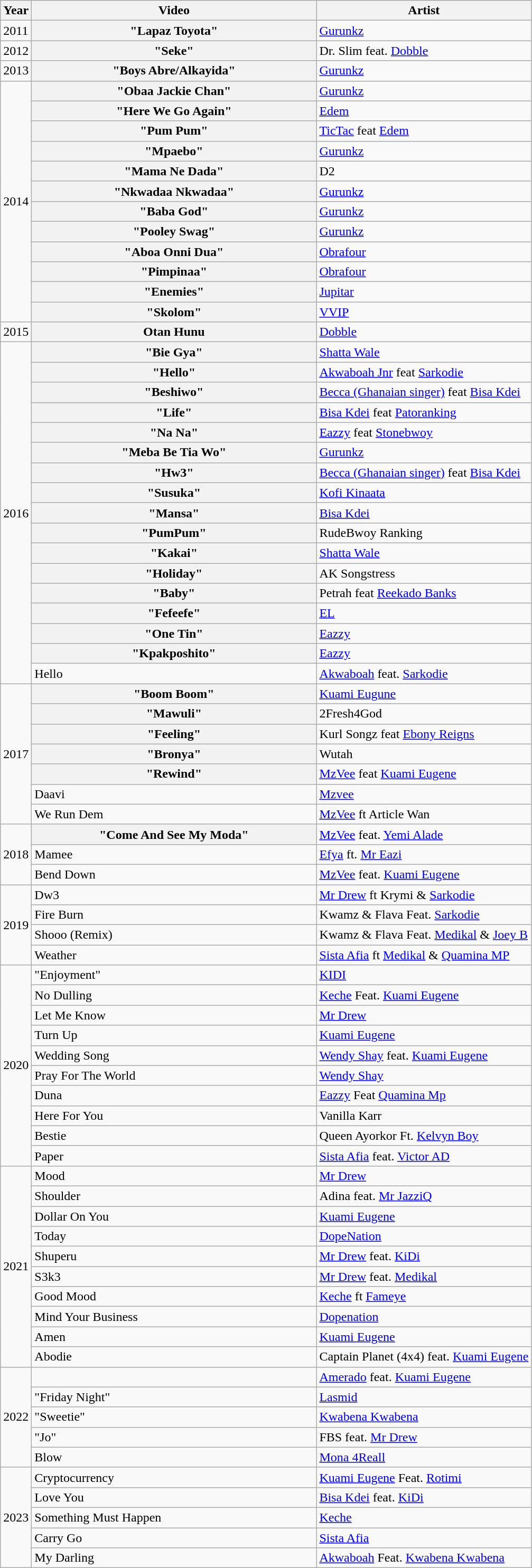<table class="wikitable sortable plainrowheaders">
<tr>
<th>Year</th>
<th style="width:22em;">Video</th>
<th>Artist</th>
</tr>
<tr>
<td>2011</td>
<th scope="row">"Lapaz Toyota"</th>
<td><a href='#'>Gurunkz</a></td>
</tr>
<tr>
<td>2012</td>
<th scope="row">"Seke"</th>
<td>Dr. Slim feat. <a href='#'>Dobble</a></td>
</tr>
<tr>
<td>2013</td>
<th scope="row">"Boys Abre/Alkayida"</th>
<td><a href='#'>Gurunkz</a></td>
</tr>
<tr>
<td rowspan="12">2014</td>
<th scope="row">"Obaa Jackie Chan"</th>
<td><a href='#'>Gurunkz</a></td>
</tr>
<tr>
<th scope="row">"Here We Go Again"</th>
<td><a href='#'>Edem</a></td>
</tr>
<tr>
<th scope="row">"Pum Pum"</th>
<td><a href='#'>TicTac</a> feat <a href='#'>Edem</a></td>
</tr>
<tr>
<th scope="row">"Mpaebo"</th>
<td><a href='#'>Gurunkz</a></td>
</tr>
<tr>
<th scope="row">"Mama Ne Dada"</th>
<td>D2</td>
</tr>
<tr>
<th scope="row">"Nkwadaa Nkwadaa"</th>
<td><a href='#'>Gurunkz</a></td>
</tr>
<tr>
<th scope="row">"Baba God"</th>
<td><a href='#'>Gurunkz</a></td>
</tr>
<tr>
<th scope="row">"Pooley Swag"</th>
<td><a href='#'>Gurunkz</a></td>
</tr>
<tr>
<th scope="row">"Aboa Onni Dua"</th>
<td><a href='#'>Obrafour</a></td>
</tr>
<tr>
<th scope="row">"Pimpinaa"</th>
<td><a href='#'>Obrafour</a></td>
</tr>
<tr>
<th scope="row">"Enemies"</th>
<td><a href='#'>Jupitar</a></td>
</tr>
<tr>
<th scope="row">"Skolom"</th>
<td><a href='#'>VVIP</a></td>
</tr>
<tr>
<td>2015</td>
<th scope="row">Otan Hunu</th>
<td><a href='#'>Dobble</a></td>
</tr>
<tr>
<td rowspan="17">2016</td>
<th scope="row">"Bie Gya"</th>
<td><a href='#'>Shatta Wale</a></td>
</tr>
<tr>
<th scope="row">"Hello"</th>
<td><a href='#'>Akwaboah Jnr</a> feat <a href='#'>Sarkodie</a></td>
</tr>
<tr>
<th scope="row">"Beshiwo"</th>
<td><a href='#'>Becca (Ghanaian singer)</a> feat <a href='#'>Bisa Kdei</a></td>
</tr>
<tr>
<th scope="row">"Life"</th>
<td><a href='#'>Bisa Kdei</a> feat <a href='#'>Patoranking</a></td>
</tr>
<tr>
<th scope="row">"Na Na"</th>
<td><a href='#'>Eazzy</a> feat <a href='#'>Stonebwoy</a></td>
</tr>
<tr>
<th scope="row">"Meba Be Tia Wo"</th>
<td><a href='#'>Gurunkz</a></td>
</tr>
<tr>
<th scope="row">"Hw3"</th>
<td><a href='#'>Becca (Ghanaian singer)</a> feat <a href='#'>Bisa Kdei</a></td>
</tr>
<tr>
<th scope="row">"Susuka"</th>
<td><a href='#'>Kofi Kinaata</a></td>
</tr>
<tr>
<th scope="row">"Mansa"</th>
<td><a href='#'>Bisa Kdei</a></td>
</tr>
<tr>
<th scope="row">"PumPum"</th>
<td>RudeBwoy Ranking</td>
</tr>
<tr>
<th scope="row">"Kakai"</th>
<td><a href='#'>Shatta Wale</a></td>
</tr>
<tr>
<th scope="row">"Holiday"</th>
<td>AK Songstress</td>
</tr>
<tr>
<th scope="row">"Baby"</th>
<td>Petrah feat <a href='#'>Reekado Banks</a></td>
</tr>
<tr>
<th scope="row">"Fefeefe"</th>
<td><a href='#'>EL</a></td>
</tr>
<tr>
<th scope="row">"One Tin"</th>
<td><a href='#'>Eazzy</a></td>
</tr>
<tr>
<th scope="row">"Kpakposhito" </th>
<td><a href='#'>Eazzy</a></td>
</tr>
<tr>
<td>Hello </td>
<td><a href='#'>Akwaboah</a> feat. <a href='#'>Sarkodie</a></td>
</tr>
<tr>
<td rowspan="7">2017</td>
<th scope="row">"Boom Boom"</th>
<td><a href='#'>Kuami Eugune</a></td>
</tr>
<tr>
<th scope="row">"Mawuli"</th>
<td>2Fresh4God</td>
</tr>
<tr>
<th scope="row">"Feeling"</th>
<td>Kurl Songz feat <a href='#'>Ebony Reigns</a></td>
</tr>
<tr>
<th scope="row">"Bronya"</th>
<td>Wutah</td>
</tr>
<tr>
<th scope="row">"Rewind"</th>
<td><a href='#'>MzVee</a> feat <a href='#'>Kuami Eugene</a></td>
</tr>
<tr>
<td>Daavi </td>
<td><a href='#'>Mzvee</a></td>
</tr>
<tr>
<td>We Run Dem </td>
<td><a href='#'>MzVee</a> ft Article Wan</td>
</tr>
<tr>
<td rowspan="3">2018</td>
<th scope="row">"Come And See My Moda"</th>
<td><a href='#'>MzVee</a> feat. <a href='#'>Yemi Alade</a></td>
</tr>
<tr>
<td>Mamee </td>
<td><a href='#'>Efya</a> ft. <a href='#'>Mr Eazi</a></td>
</tr>
<tr>
<td>Bend Down </td>
<td><a href='#'>MzVee</a> feat. <a href='#'>Kuami Eugene</a></td>
</tr>
<tr>
<td rowspan="4">2019</td>
<td>Dw3</td>
<td><a href='#'>Mr Drew</a> ft Krymi & <a href='#'>Sarkodie</a></td>
</tr>
<tr>
<td>Fire Burn </td>
<td>Kwamz & Flava Feat. <a href='#'>Sarkodie</a></td>
</tr>
<tr>
<td>Shooo (Remix) </td>
<td>Kwamz & Flava Feat. <a href='#'>Medikal</a> & <a href='#'>Joey B</a></td>
</tr>
<tr>
<td>Weather </td>
<td><a href='#'>Sista Afia</a> ft <a href='#'>Medikal</a> & <a href='#'>Quamina MP</a></td>
</tr>
<tr>
<td rowspan="10">2020</td>
<td>"Enjoyment"</td>
<td><a href='#'>KIDI</a></td>
</tr>
<tr>
<td>No Dulling</td>
<td><a href='#'>Keche</a> Feat. <a href='#'>Kuami Eugene</a></td>
</tr>
<tr>
<td>Let Me Know </td>
<td><a href='#'>Mr Drew</a></td>
</tr>
<tr>
<td>Turn Up </td>
<td><a href='#'>Kuami Eugene</a></td>
</tr>
<tr>
<td>Wedding Song </td>
<td><a href='#'>Wendy Shay</a> feat. <a href='#'>Kuami Eugene</a></td>
</tr>
<tr>
<td>Pray For The World </td>
<td><a href='#'>Wendy Shay</a></td>
</tr>
<tr>
<td>Duna </td>
<td><a href='#'>Eazzy</a> Feat <a href='#'>Quamina Mp</a></td>
</tr>
<tr>
<td>Here For You </td>
<td>Vanilla Karr</td>
</tr>
<tr>
<td>Bestie </td>
<td>Queen Ayorkor Ft. <a href='#'>Kelvyn Boy</a></td>
</tr>
<tr>
<td>Paper </td>
<td><a href='#'>Sista Afia</a> feat. <a href='#'>Victor AD</a></td>
</tr>
<tr>
<td rowspan="10">2021</td>
<td>Mood </td>
<td><a href='#'>Mr Drew</a></td>
</tr>
<tr>
<td>Shoulder </td>
<td>Adina feat. <a href='#'>Mr JazziQ</a></td>
</tr>
<tr>
<td>Dollar On You </td>
<td><a href='#'>Kuami Eugene</a></td>
</tr>
<tr>
<td>Today </td>
<td><a href='#'>DopeNation</a></td>
</tr>
<tr>
<td>Shuperu </td>
<td><a href='#'>Mr Drew</a> feat. <a href='#'>KiDi</a></td>
</tr>
<tr>
<td>S3k3 </td>
<td><a href='#'>Mr Drew</a> feat. <a href='#'>Medikal</a></td>
</tr>
<tr>
<td>Good Mood </td>
<td><a href='#'>Keche</a> ft <a href='#'>Fameye</a></td>
</tr>
<tr>
<td>Mind Your Business </td>
<td><a href='#'>Dopenation</a></td>
</tr>
<tr>
<td>Amen </td>
<td><a href='#'>Kuami Eugene</a></td>
</tr>
<tr>
<td>Abodie </td>
<td>Captain Planet (4x4) feat. <a href='#'>Kuami Eugene</a></td>
</tr>
<tr>
<td rowspan="5">2022</td>
<td></td>
<td><a href='#'>Amerado</a> feat. <a href='#'>Kuami Eugene</a></td>
</tr>
<tr>
<td>"Friday Night" </td>
<td><a href='#'>Lasmid</a></td>
</tr>
<tr>
<td>"Sweetie" </td>
<td><a href='#'>Kwabena Kwabena</a></td>
</tr>
<tr>
<td>"Jo" </td>
<td>FBS feat. <a href='#'>Mr Drew</a></td>
</tr>
<tr>
<td>Blow </td>
<td><a href='#'>Mona 4Reall</a></td>
</tr>
<tr>
<td rowspan="5">2023</td>
<td>Cryptocurrency </td>
<td><a href='#'>Kuami Eugene</a> Feat. <a href='#'>Rotimi</a></td>
</tr>
<tr>
<td>Love You </td>
<td><a href='#'>Bisa Kdei</a> feat. <a href='#'>KiDi</a></td>
</tr>
<tr>
<td>Something Must Happen </td>
<td><a href='#'>Keche</a></td>
</tr>
<tr>
<td>Carry Go </td>
<td><a href='#'>Sista Afia</a></td>
</tr>
<tr>
<td>My Darling </td>
<td><a href='#'>Akwaboah</a> Feat. <a href='#'>Kwabena Kwabena</a></td>
</tr>
</table>
